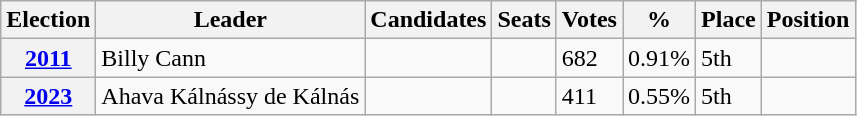<table class="wikitable">
<tr>
<th>Election</th>
<th>Leader</th>
<th>Candidates</th>
<th>Seats</th>
<th>Votes</th>
<th>%</th>
<th>Place</th>
<th>Position</th>
</tr>
<tr>
<th><a href='#'>2011</a></th>
<td rowspan=1>Billy Cann</td>
<td></td>
<td></td>
<td>682</td>
<td>0.91%</td>
<td>5th</td>
<td></td>
</tr>
<tr>
<th><a href='#'>2023</a></th>
<td rowspan=1>Ahava Kálnássy de Kálnás</td>
<td></td>
<td></td>
<td>411</td>
<td>0.55%</td>
<td>5th</td>
<td></td>
</tr>
</table>
